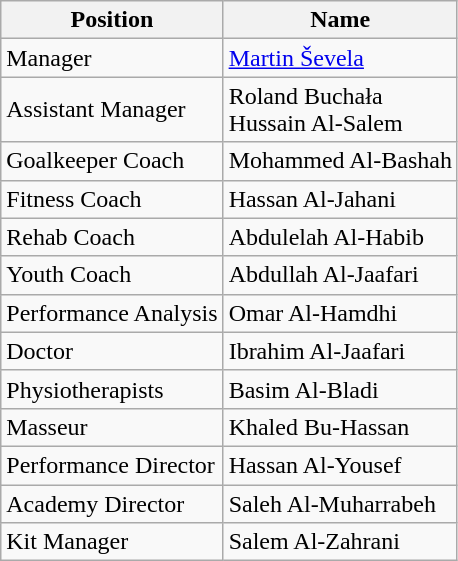<table class="wikitable" style="text-align:center;">
<tr>
<th>Position</th>
<th>Name</th>
</tr>
<tr>
<td align="left">Manager</td>
<td align="left"> <a href='#'>Martin Ševela</a></td>
</tr>
<tr>
<td align="left">Assistant Manager</td>
<td align="left"> Roland Buchała <br>   Hussain Al-Salem</td>
</tr>
<tr>
<td align="left">Goalkeeper Coach</td>
<td align="left"> Mohammed Al-Bashah</td>
</tr>
<tr>
<td align="left">Fitness Coach</td>
<td align="left"> Hassan Al-Jahani</td>
</tr>
<tr>
<td align="left">Rehab Coach</td>
<td align="left"> Abdulelah  Al-Habib</td>
</tr>
<tr>
<td align="left">Youth Coach</td>
<td align="left"> Abdullah Al-Jaafari</td>
</tr>
<tr>
<td align="left">Performance Analysis</td>
<td align="left"> Omar Al-Hamdhi</td>
</tr>
<tr>
<td align="left">Doctor</td>
<td align="left"> Ibrahim Al-Jaafari</td>
</tr>
<tr>
<td align="left">Physiotherapists</td>
<td align="left"> Basim Al-Bladi</td>
</tr>
<tr>
<td align="left">Masseur</td>
<td align="left"> Khaled Bu-Hassan</td>
</tr>
<tr>
<td align="left">Performance Director</td>
<td align="left"> Hassan Al-Yousef</td>
</tr>
<tr>
<td align="left">Academy Director</td>
<td align="left"> Saleh Al-Muharrabeh</td>
</tr>
<tr>
<td align="left">Kit Manager</td>
<td align="left"> Salem Al-Zahrani</td>
</tr>
</table>
